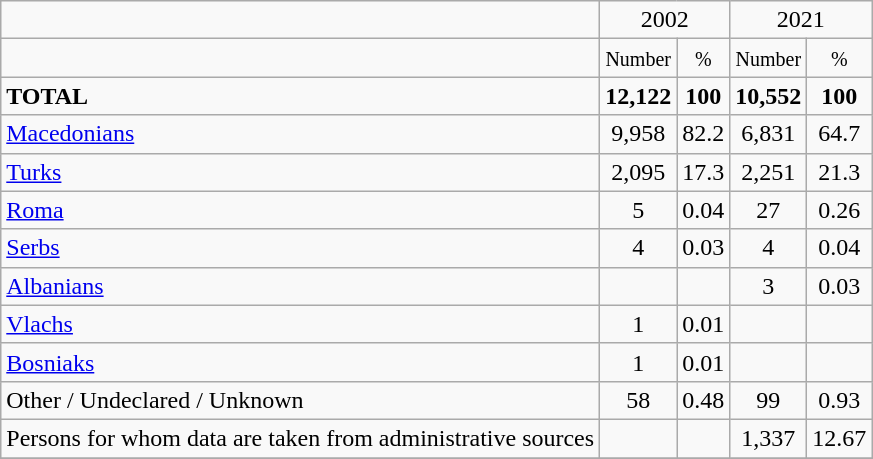<table class="wikitable">
<tr>
<td></td>
<td colspan="2" align="center">2002</td>
<td colspan="2" align="center">2021</td>
</tr>
<tr>
<td></td>
<td align="center"><small>Number</small></td>
<td align="center"><small>%</small></td>
<td align="center"><small>Number</small></td>
<td align="center"><small>%</small></td>
</tr>
<tr>
<td><strong>TOTAL</strong></td>
<td align="center"><strong>12,122</strong></td>
<td align="center"><strong>100</strong></td>
<td align="center"><strong>10,552</strong></td>
<td align="center"><strong>100</strong></td>
</tr>
<tr>
<td><a href='#'>Macedonians</a></td>
<td align="center">9,958</td>
<td align="center">82.2</td>
<td align="center">6,831</td>
<td align="center">64.7</td>
</tr>
<tr>
<td><a href='#'>Turks</a></td>
<td align="center">2,095</td>
<td align="center">17.3</td>
<td align="center">2,251</td>
<td align="center">21.3</td>
</tr>
<tr>
<td><a href='#'>Roma</a></td>
<td align="center">5</td>
<td align="center">0.04</td>
<td align="center">27</td>
<td align="center">0.26</td>
</tr>
<tr>
<td><a href='#'>Serbs</a></td>
<td align="center">4</td>
<td align="center">0.03</td>
<td align="center">4</td>
<td align="center">0.04</td>
</tr>
<tr>
<td><a href='#'>Albanians</a></td>
<td></td>
<td></td>
<td align="center">3</td>
<td align="center">0.03</td>
</tr>
<tr>
<td><a href='#'>Vlachs</a></td>
<td align="center">1</td>
<td align="center">0.01</td>
<td align="center"></td>
<td align="center"></td>
</tr>
<tr>
<td><a href='#'>Bosniaks</a></td>
<td align="center">1</td>
<td align="center">0.01</td>
<td align="center"></td>
<td align="center"></td>
</tr>
<tr>
<td>Other / Undeclared / Unknown</td>
<td align="center">58</td>
<td align="center">0.48</td>
<td align="center">99</td>
<td align="center">0.93</td>
</tr>
<tr>
<td>Persons for whom data are taken from administrative sources</td>
<td></td>
<td></td>
<td align="center">1,337</td>
<td align="center">12.67</td>
</tr>
<tr>
</tr>
</table>
